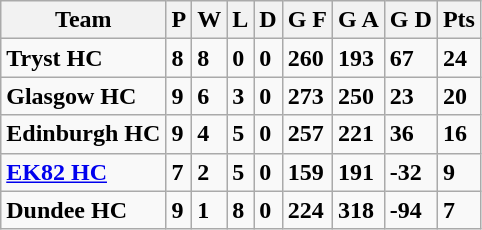<table class="wikitable">
<tr>
<th><strong>Team</strong></th>
<th><strong>P</strong></th>
<th><strong>W</strong></th>
<th><strong>L</strong></th>
<th><strong>D</strong></th>
<th><strong>G F</strong></th>
<th><strong>G A</strong></th>
<th><strong>G D</strong></th>
<th><strong>Pts</strong></th>
</tr>
<tr>
<td><strong>Tryst HC</strong></td>
<td><strong>8</strong></td>
<td><strong>8</strong></td>
<td><strong>0</strong></td>
<td><strong>0</strong></td>
<td><strong>260</strong></td>
<td><strong>193</strong></td>
<td><strong>67</strong></td>
<td><strong>24</strong></td>
</tr>
<tr>
<td><strong>Glasgow HC</strong></td>
<td><strong>9</strong></td>
<td><strong>6</strong></td>
<td><strong>3</strong></td>
<td><strong>0</strong></td>
<td><strong>273</strong></td>
<td><strong>250</strong></td>
<td><strong>23</strong></td>
<td><strong>20</strong></td>
</tr>
<tr>
<td><strong>Edinburgh HC</strong></td>
<td><strong>9</strong></td>
<td><strong>4</strong></td>
<td><strong>5</strong></td>
<td><strong>0</strong></td>
<td><strong>257</strong></td>
<td><strong>221</strong></td>
<td><strong>36</strong></td>
<td><strong>16</strong></td>
</tr>
<tr>
<td><strong><a href='#'>EK82 HC</a></strong></td>
<td><strong>7</strong></td>
<td><strong>2</strong></td>
<td><strong>5</strong></td>
<td><strong>0</strong></td>
<td><strong>159</strong></td>
<td><strong>191</strong></td>
<td><strong>-32</strong></td>
<td><strong>9</strong></td>
</tr>
<tr>
<td><strong>Dundee HC</strong></td>
<td><strong>9</strong></td>
<td><strong>1</strong></td>
<td><strong>8</strong></td>
<td><strong>0</strong></td>
<td><strong>224</strong></td>
<td><strong>318</strong></td>
<td><strong>-94</strong></td>
<td><strong>7</strong></td>
</tr>
</table>
